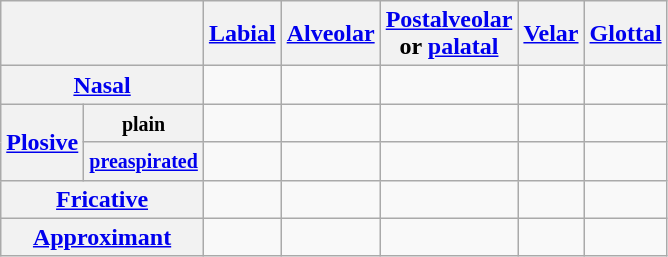<table class="wikitable" style="text-align:center;">
<tr>
<th colspan=2></th>
<th><a href='#'>Labial</a></th>
<th><a href='#'>Alveolar</a></th>
<th><a href='#'>Postalveolar</a><br> or <a href='#'>palatal</a></th>
<th><a href='#'>Velar</a></th>
<th><a href='#'>Glottal</a></th>
</tr>
<tr>
<th colspan=2><a href='#'>Nasal</a></th>
<td></td>
<td></td>
<td></td>
<td></td>
<td></td>
</tr>
<tr>
<th rowspan=2><a href='#'>Plosive</a></th>
<th><small>plain</small></th>
<td></td>
<td></td>
<td></td>
<td></td>
<td></td>
</tr>
<tr>
<th><small><a href='#'>preaspirated</a></small></th>
<td></td>
<td></td>
<td></td>
<td></td>
<td></td>
</tr>
<tr>
<th colspan=2><a href='#'>Fricative</a></th>
<td></td>
<td></td>
<td></td>
<td></td>
<td></td>
</tr>
<tr>
<th colspan=2><a href='#'>Approximant</a></th>
<td></td>
<td></td>
<td></td>
<td></td>
<td></td>
</tr>
</table>
